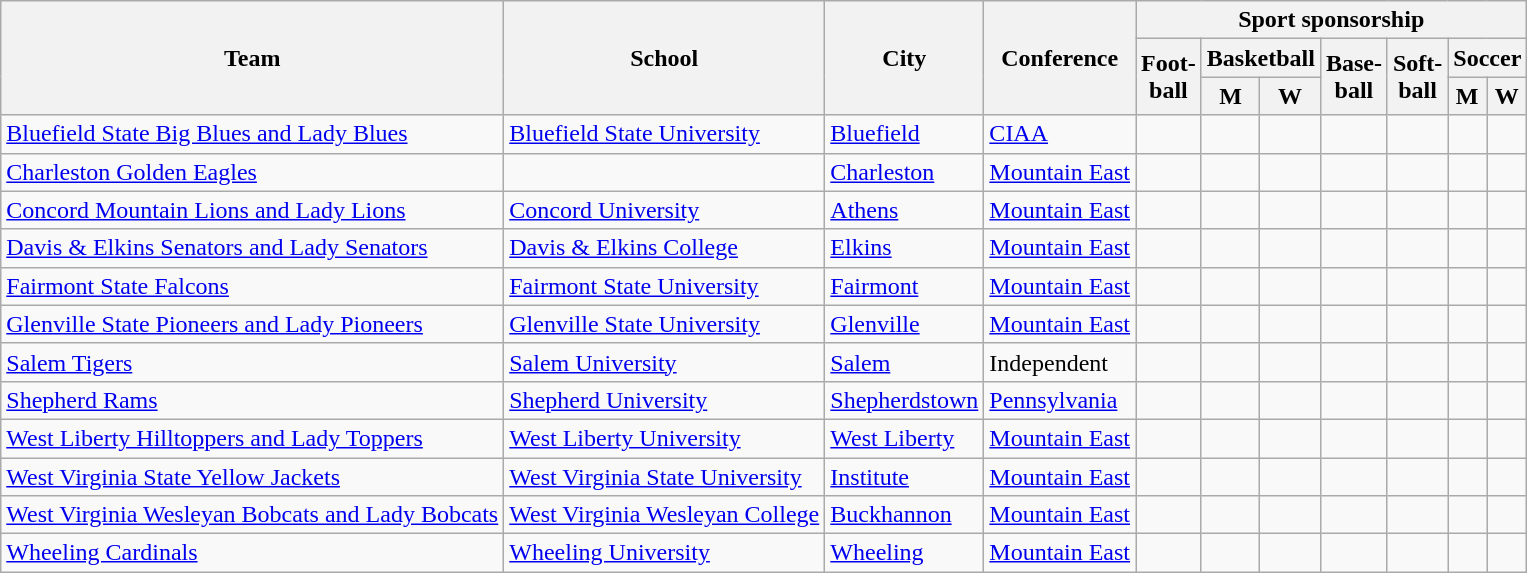<table class="sortable wikitable">
<tr>
<th rowspan=3>Team</th>
<th rowspan=3>School</th>
<th rowspan=3>City</th>
<th rowspan=3>Conference</th>
<th colspan=7>Sport sponsorship</th>
</tr>
<tr>
<th rowspan=2>Foot-<br>ball</th>
<th colspan=2>Basketball</th>
<th rowspan=2>Base-<br>ball</th>
<th rowspan=2>Soft-<br>ball</th>
<th colspan=2>Soccer</th>
</tr>
<tr>
<th>M</th>
<th>W</th>
<th>M</th>
<th>W</th>
</tr>
<tr>
<td><a href='#'>Bluefield State Big Blues and Lady Blues</a></td>
<td><a href='#'>Bluefield State University</a></td>
<td><a href='#'>Bluefield</a></td>
<td><a href='#'>CIAA</a></td>
<td></td>
<td></td>
<td></td>
<td></td>
<td></td>
<td></td>
<td></td>
</tr>
<tr>
<td><a href='#'>Charleston Golden Eagles</a></td>
<td></td>
<td><a href='#'>Charleston</a></td>
<td><a href='#'>Mountain East</a></td>
<td></td>
<td></td>
<td></td>
<td></td>
<td></td>
<td></td>
<td></td>
</tr>
<tr>
<td><a href='#'>Concord Mountain Lions and Lady Lions</a></td>
<td><a href='#'>Concord University</a></td>
<td><a href='#'>Athens</a></td>
<td><a href='#'>Mountain East</a></td>
<td></td>
<td></td>
<td></td>
<td></td>
<td></td>
<td></td>
<td></td>
</tr>
<tr>
<td><a href='#'>Davis & Elkins Senators and Lady Senators</a></td>
<td><a href='#'>Davis & Elkins College</a></td>
<td><a href='#'>Elkins</a></td>
<td><a href='#'>Mountain East</a></td>
<td></td>
<td></td>
<td></td>
<td></td>
<td></td>
<td></td>
<td></td>
</tr>
<tr>
<td><a href='#'>Fairmont State Falcons</a></td>
<td><a href='#'>Fairmont State University</a></td>
<td><a href='#'>Fairmont</a></td>
<td><a href='#'>Mountain East</a></td>
<td></td>
<td></td>
<td></td>
<td></td>
<td></td>
<td></td>
<td></td>
</tr>
<tr>
<td><a href='#'>Glenville State Pioneers and Lady Pioneers</a></td>
<td><a href='#'>Glenville State University</a></td>
<td><a href='#'>Glenville</a></td>
<td><a href='#'>Mountain East</a></td>
<td></td>
<td></td>
<td></td>
<td></td>
<td></td>
<td></td>
<td></td>
</tr>
<tr>
<td><a href='#'>Salem Tigers</a></td>
<td><a href='#'>Salem University</a></td>
<td><a href='#'>Salem</a></td>
<td>Independent</td>
<td></td>
<td></td>
<td></td>
<td></td>
<td></td>
<td></td>
<td></td>
</tr>
<tr>
<td><a href='#'>Shepherd Rams</a></td>
<td><a href='#'>Shepherd University</a></td>
<td><a href='#'>Shepherdstown</a></td>
<td><a href='#'>Pennsylvania</a></td>
<td></td>
<td></td>
<td></td>
<td></td>
<td></td>
<td></td>
<td></td>
</tr>
<tr>
<td><a href='#'>West Liberty Hilltoppers and Lady Toppers</a></td>
<td><a href='#'>West Liberty University</a></td>
<td><a href='#'>West Liberty</a></td>
<td><a href='#'>Mountain East</a></td>
<td></td>
<td></td>
<td></td>
<td></td>
<td></td>
<td></td>
<td></td>
</tr>
<tr>
<td><a href='#'>West Virginia State Yellow Jackets</a></td>
<td><a href='#'>West Virginia State University</a></td>
<td><a href='#'>Institute</a></td>
<td><a href='#'>Mountain East</a></td>
<td></td>
<td></td>
<td></td>
<td></td>
<td></td>
<td></td>
<td></td>
</tr>
<tr>
<td><a href='#'>West Virginia Wesleyan Bobcats and Lady Bobcats</a></td>
<td><a href='#'>West Virginia Wesleyan College</a></td>
<td><a href='#'>Buckhannon</a></td>
<td><a href='#'>Mountain East</a></td>
<td></td>
<td></td>
<td></td>
<td></td>
<td></td>
<td></td>
<td></td>
</tr>
<tr>
<td><a href='#'>Wheeling Cardinals</a></td>
<td><a href='#'>Wheeling University</a></td>
<td><a href='#'>Wheeling</a></td>
<td><a href='#'>Mountain East</a></td>
<td></td>
<td></td>
<td></td>
<td></td>
<td></td>
<td></td>
<td></td>
</tr>
</table>
